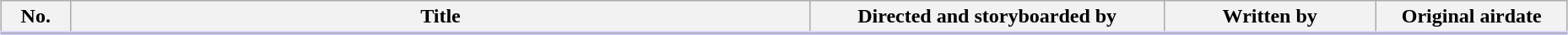<table class="wikitable" style="width:98%; margin:auto; background:#FFF;">
<tr style="border-bottom: 3px solid #CCF;">
<th style="width:3em;">No.</th>
<th>Title</th>
<th style="width:17em;">Directed and storyboarded by</th>
<th style="width:10em;">Written by</th>
<th style="width:9em;">Original airdate</th>
</tr>
<tr>
</tr>
</table>
